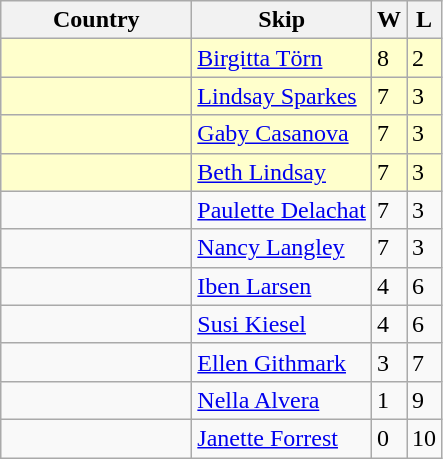<table class="wikitable">
<tr>
<th bgcolor="#efefef" width="120">Country</th>
<th bgcolor="#efefef">Skip</th>
<th bgcolor="#efefef">W</th>
<th bgcolor="#efefef">L</th>
</tr>
<tr bgcolor="#ffffcc">
<td></td>
<td><a href='#'>Birgitta Törn</a></td>
<td>8</td>
<td>2</td>
</tr>
<tr bgcolor="#ffffcc">
<td></td>
<td><a href='#'>Lindsay Sparkes</a></td>
<td>7</td>
<td>3</td>
</tr>
<tr bgcolor="#ffffcc">
<td></td>
<td><a href='#'>Gaby Casanova</a></td>
<td>7</td>
<td>3</td>
</tr>
<tr bgcolor="#ffffcc">
<td></td>
<td><a href='#'>Beth Lindsay</a></td>
<td>7</td>
<td>3</td>
</tr>
<tr>
<td></td>
<td><a href='#'>Paulette Delachat</a></td>
<td>7</td>
<td>3</td>
</tr>
<tr>
<td></td>
<td><a href='#'>Nancy Langley</a></td>
<td>7</td>
<td>3</td>
</tr>
<tr>
<td></td>
<td><a href='#'>Iben Larsen</a></td>
<td>4</td>
<td>6</td>
</tr>
<tr>
<td></td>
<td><a href='#'>Susi Kiesel</a></td>
<td>4</td>
<td>6</td>
</tr>
<tr>
<td></td>
<td><a href='#'>Ellen Githmark</a></td>
<td>3</td>
<td>7</td>
</tr>
<tr>
<td></td>
<td><a href='#'>Nella Alvera</a></td>
<td>1</td>
<td>9</td>
</tr>
<tr>
<td></td>
<td><a href='#'>Janette Forrest</a></td>
<td>0</td>
<td>10</td>
</tr>
</table>
